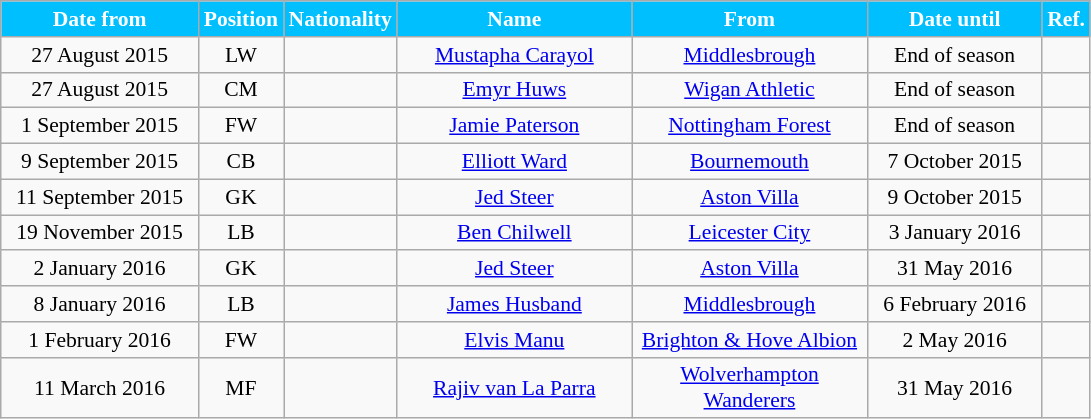<table class="wikitable"  style="text-align:center; font-size:90%; ">
<tr>
<th style="background:#00BFFF; color:#FFFFFF; width:125px;">Date from</th>
<th style="background:#00BFFF; color:#FFFFFF; width:50px;">Position</th>
<th style="background:#00BFFF; color:#FFFFFF; width:50px;">Nationality</th>
<th style="background:#00BFFF; color:#FFFFFF; width:150px;">Name</th>
<th style="background:#00BFFF; color:#FFFFFF; width:150px;">From</th>
<th style="background:#00BFFF; color:#FFFFFF; width:110px;">Date until</th>
<th style="background:#00BFFF; color:#FFFFFF; width:25px;">Ref.</th>
</tr>
<tr>
<td>27 August 2015</td>
<td>LW</td>
<td></td>
<td><a href='#'>Mustapha Carayol</a></td>
<td><a href='#'>Middlesbrough</a></td>
<td>End of season</td>
<td></td>
</tr>
<tr>
<td>27 August 2015</td>
<td>CM</td>
<td></td>
<td><a href='#'>Emyr Huws</a></td>
<td><a href='#'>Wigan Athletic</a></td>
<td>End of season</td>
<td></td>
</tr>
<tr>
<td>1 September 2015</td>
<td>FW</td>
<td></td>
<td><a href='#'>Jamie Paterson</a></td>
<td><a href='#'>Nottingham Forest</a></td>
<td>End of season</td>
<td></td>
</tr>
<tr>
<td>9 September 2015</td>
<td>CB</td>
<td></td>
<td><a href='#'>Elliott Ward</a></td>
<td><a href='#'>Bournemouth</a></td>
<td>7 October 2015</td>
<td></td>
</tr>
<tr>
<td>11 September 2015</td>
<td>GK</td>
<td></td>
<td><a href='#'>Jed Steer</a></td>
<td><a href='#'>Aston Villa</a></td>
<td>9 October 2015</td>
<td></td>
</tr>
<tr>
<td>19 November 2015</td>
<td>LB</td>
<td></td>
<td><a href='#'>Ben Chilwell</a></td>
<td><a href='#'>Leicester City</a></td>
<td>3 January 2016</td>
<td></td>
</tr>
<tr>
<td>2 January 2016</td>
<td>GK</td>
<td></td>
<td><a href='#'>Jed Steer</a></td>
<td><a href='#'>Aston Villa</a></td>
<td>31 May 2016</td>
<td></td>
</tr>
<tr>
<td>8 January 2016</td>
<td>LB</td>
<td></td>
<td><a href='#'>James Husband</a></td>
<td><a href='#'>Middlesbrough</a></td>
<td>6 February 2016</td>
<td></td>
</tr>
<tr>
<td>1 February 2016</td>
<td>FW</td>
<td></td>
<td><a href='#'>Elvis Manu</a></td>
<td><a href='#'>Brighton & Hove Albion</a></td>
<td>2 May 2016</td>
<td></td>
</tr>
<tr>
<td>11 March 2016</td>
<td>MF</td>
<td></td>
<td><a href='#'>Rajiv van La Parra</a></td>
<td><a href='#'>Wolverhampton Wanderers</a></td>
<td>31 May 2016</td>
<td></td>
</tr>
</table>
